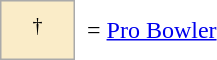<table border=0 cellspacing="0" cellpadding="8">
<tr>
<td style="background-color:#faecc8; border:1px solid #aaaaaa; width:2em;" align=center><sup>†</sup></td>
<td>= <a href='#'>Pro Bowler</a></td>
</tr>
</table>
